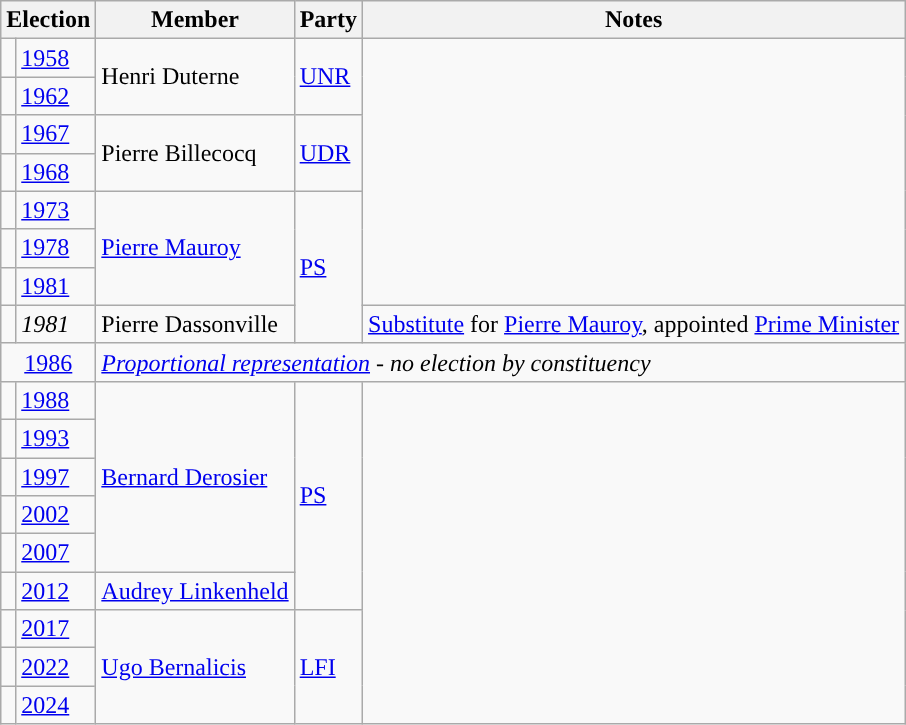<table class="wikitable">
<tr>
<th colspan="2">Election</th>
<th>Member</th>
<th>Party</th>
<th>Notes</th>
</tr>
<tr>
<td style="color:inherit;background-color: "></td>
<td><a href='#'>1958</a></td>
<td rowspan="2">Henri Duterne</td>
<td rowspan="2"><a href='#'>UNR</a></td>
</tr>
<tr>
<td style="color:inherit;background-color: "></td>
<td><a href='#'>1962</a></td>
</tr>
<tr>
<td style="color:inherit;background-color: "></td>
<td><a href='#'>1967</a></td>
<td rowspan="2">Pierre Billecocq</td>
<td rowspan="2"><a href='#'>UDR</a></td>
</tr>
<tr>
<td style="color:inherit;background-color: "></td>
<td><a href='#'>1968</a></td>
</tr>
<tr>
<td style="color:inherit;background-color: "></td>
<td><a href='#'>1973</a></td>
<td rowspan="3"><a href='#'>Pierre Mauroy</a></td>
<td rowspan="4"><a href='#'>PS</a></td>
</tr>
<tr>
<td style="color:inherit;background-color: "></td>
<td><a href='#'>1978</a></td>
</tr>
<tr>
<td style="color:inherit;background-color: "></td>
<td><a href='#'>1981</a></td>
</tr>
<tr>
<td style="color:inherit;background-color: "></td>
<td><em>1981</em></td>
<td>Pierre Dassonville</td>
<td><a href='#'>Substitute</a> for <a href='#'>Pierre Mauroy</a>, appointed <a href='#'>Prime Minister</a></td>
</tr>
<tr>
<td colspan="2" align="center"><a href='#'>1986</a></td>
<td colspan="3"><em><a href='#'>Proportional representation</a> - no election by constituency</em></td>
</tr>
<tr>
<td style="color:inherit;background-color: "></td>
<td><a href='#'>1988</a></td>
<td rowspan="5"><a href='#'>Bernard Derosier</a></td>
<td rowspan="6"><a href='#'>PS</a></td>
</tr>
<tr>
<td style="color:inherit;background-color: "></td>
<td><a href='#'>1993</a></td>
</tr>
<tr>
<td style="color:inherit;background-color: "></td>
<td><a href='#'>1997</a></td>
</tr>
<tr>
<td style="color:inherit;background-color: "></td>
<td><a href='#'>2002</a></td>
</tr>
<tr>
<td style="color:inherit;background-color: "></td>
<td><a href='#'>2007</a></td>
</tr>
<tr>
<td style="color:inherit;background-color: "></td>
<td><a href='#'>2012</a></td>
<td><a href='#'>Audrey Linkenheld</a></td>
</tr>
<tr>
<td style="color:inherit;background-color: "></td>
<td><a href='#'>2017</a></td>
<td rowspan="3"><a href='#'>Ugo Bernalicis</a></td>
<td rowspan="3"><a href='#'>LFI</a></td>
</tr>
<tr>
<td style="color:inherit;background-color: "></td>
<td><a href='#'>2022</a></td>
</tr>
<tr>
<td style="color:inherit;background-color: "></td>
<td><a href='#'>2024</a></td>
</tr>
</table>
